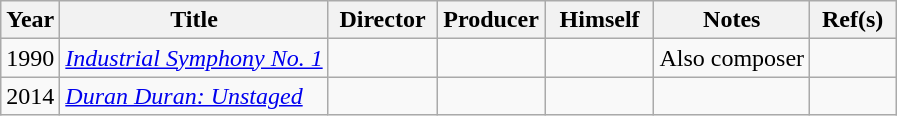<table class="wikitable plainrowheaders">
<tr>
<th scope="col">Year</th>
<th scope="col">Title</th>
<th scope="col" style="width:65px;">Director</th>
<th scope="col" style="width:65px;">Producer</th>
<th scope="col" style="width:65px;">Himself</th>
<th scope="col">Notes</th>
<th scope="col" style="width:50px;">Ref(s)</th>
</tr>
<tr>
<td>1990</td>
<td><em><a href='#'>Industrial Symphony No. 1</a></em></td>
<td></td>
<td></td>
<td></td>
<td>Also composer</td>
<td style="text-align:center;"></td>
</tr>
<tr>
<td>2014</td>
<td><em><a href='#'>Duran Duran: Unstaged</a></em></td>
<td></td>
<td></td>
<td></td>
<td></td>
<td style="text-align:center;"></td>
</tr>
</table>
